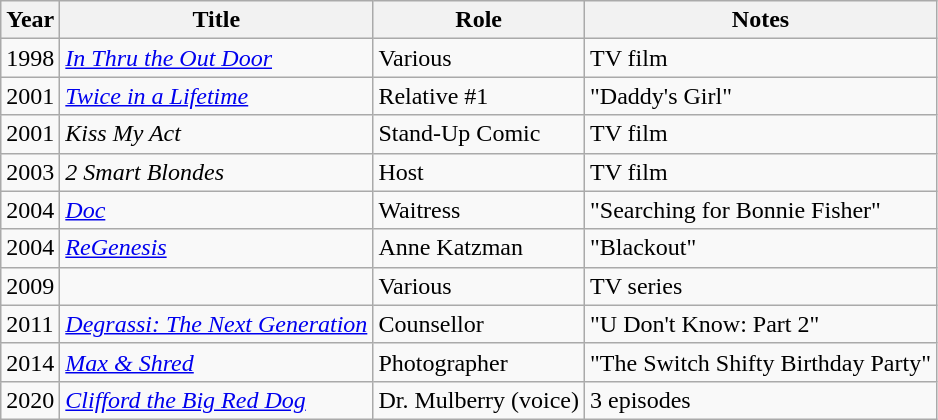<table class="wikitable sortable">
<tr>
<th>Year</th>
<th>Title</th>
<th>Role</th>
<th class="unsortable">Notes</th>
</tr>
<tr>
<td>1998</td>
<td><em><a href='#'>In Thru the Out Door</a></em></td>
<td>Various</td>
<td>TV film</td>
</tr>
<tr>
<td>2001</td>
<td><em><a href='#'>Twice in a Lifetime</a></em></td>
<td>Relative #1</td>
<td>"Daddy's Girl"</td>
</tr>
<tr>
<td>2001</td>
<td><em>Kiss My Act</em></td>
<td>Stand-Up Comic</td>
<td>TV film</td>
</tr>
<tr>
<td>2003</td>
<td><em>2 Smart Blondes</em></td>
<td>Host</td>
<td>TV film</td>
</tr>
<tr>
<td>2004</td>
<td><em><a href='#'>Doc</a></em></td>
<td>Waitress</td>
<td>"Searching for Bonnie Fisher"</td>
</tr>
<tr>
<td>2004</td>
<td><em><a href='#'>ReGenesis</a></em></td>
<td>Anne Katzman</td>
<td>"Blackout"</td>
</tr>
<tr>
<td>2009</td>
<td><em></em></td>
<td>Various</td>
<td>TV series</td>
</tr>
<tr>
<td>2011</td>
<td><em><a href='#'>Degrassi: The Next Generation</a></em></td>
<td>Counsellor</td>
<td>"U Don't Know: Part 2"</td>
</tr>
<tr>
<td>2014</td>
<td><em><a href='#'>Max & Shred</a></em></td>
<td>Photographer</td>
<td>"The Switch Shifty Birthday Party"</td>
</tr>
<tr>
<td>2020</td>
<td><em><a href='#'>Clifford the Big Red Dog</a></em></td>
<td>Dr. Mulberry (voice)</td>
<td>3 episodes</td>
</tr>
</table>
